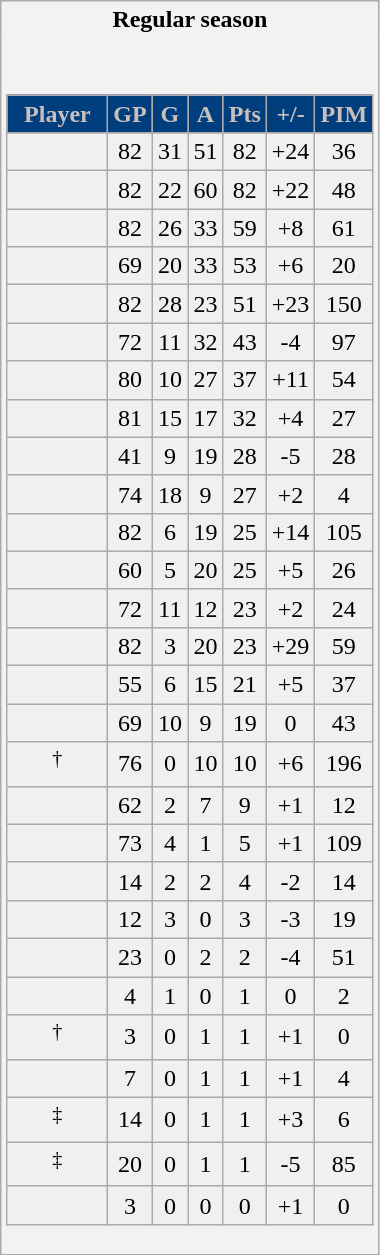<table class="wikitable" style="border: 1px solid #aaa;">
<tr>
<th style="border: 0;">Regular season</th>
</tr>
<tr>
<td style="background: #f2f2f2; border: 0; text-align: center;"><br><table class="wikitable sortable" width="100%">
<tr align=center>
<th style="background:#003e7e;color:#c9c0bb;" width="40%">Player</th>
<th style="background:#003e7e;color:#c9c0bb;" width="10%">GP</th>
<th style="background:#003e7e;color:#c9c0bb;" width="10%">G</th>
<th style="background:#003e7e;color:#c9c0bb;" width="10%">A</th>
<th style="background:#003e7e;color:#c9c0bb;" width="10%">Pts</th>
<th style="background:#003e7e;color:#c9c0bb;" width="10%">+/-</th>
<th style="background:#003e7e;color:#c9c0bb;" width="10%">PIM</th>
</tr>
<tr align=center>
</tr>
<tr bgcolor="#f0f0f0">
<td></td>
<td>82</td>
<td>31</td>
<td>51</td>
<td>82</td>
<td>+24</td>
<td>36</td>
</tr>
<tr bgcolor="#f0f0f0">
<td></td>
<td>82</td>
<td>22</td>
<td>60</td>
<td>82</td>
<td>+22</td>
<td>48</td>
</tr>
<tr bgcolor="#f0f0f0">
<td></td>
<td>82</td>
<td>26</td>
<td>33</td>
<td>59</td>
<td>+8</td>
<td>61</td>
</tr>
<tr bgcolor="#f0f0f0">
<td></td>
<td>69</td>
<td>20</td>
<td>33</td>
<td>53</td>
<td>+6</td>
<td>20</td>
</tr>
<tr bgcolor="#f0f0f0">
<td></td>
<td>82</td>
<td>28</td>
<td>23</td>
<td>51</td>
<td>+23</td>
<td>150</td>
</tr>
<tr bgcolor="#f0f0f0">
<td></td>
<td>72</td>
<td>11</td>
<td>32</td>
<td>43</td>
<td>-4</td>
<td>97</td>
</tr>
<tr bgcolor="#f0f0f0">
<td></td>
<td>80</td>
<td>10</td>
<td>27</td>
<td>37</td>
<td>+11</td>
<td>54</td>
</tr>
<tr bgcolor="#f0f0f0">
<td></td>
<td>81</td>
<td>15</td>
<td>17</td>
<td>32</td>
<td>+4</td>
<td>27</td>
</tr>
<tr bgcolor="#f0f0f0">
<td></td>
<td>41</td>
<td>9</td>
<td>19</td>
<td>28</td>
<td>-5</td>
<td>28</td>
</tr>
<tr bgcolor="#f0f0f0">
<td></td>
<td>74</td>
<td>18</td>
<td>9</td>
<td>27</td>
<td>+2</td>
<td>4</td>
</tr>
<tr bgcolor="#f0f0f0">
<td></td>
<td>82</td>
<td>6</td>
<td>19</td>
<td>25</td>
<td>+14</td>
<td>105</td>
</tr>
<tr bgcolor="#f0f0f0">
<td></td>
<td>60</td>
<td>5</td>
<td>20</td>
<td>25</td>
<td>+5</td>
<td>26</td>
</tr>
<tr bgcolor="#f0f0f0">
<td></td>
<td>72</td>
<td>11</td>
<td>12</td>
<td>23</td>
<td>+2</td>
<td>24</td>
</tr>
<tr bgcolor="#f0f0f0">
<td></td>
<td>82</td>
<td>3</td>
<td>20</td>
<td>23</td>
<td>+29</td>
<td>59</td>
</tr>
<tr bgcolor="#f0f0f0">
<td></td>
<td>55</td>
<td>6</td>
<td>15</td>
<td>21</td>
<td>+5</td>
<td>37</td>
</tr>
<tr bgcolor="#f0f0f0">
<td></td>
<td>69</td>
<td>10</td>
<td>9</td>
<td>19</td>
<td>0</td>
<td>43</td>
</tr>
<tr bgcolor="#f0f0f0">
<td><sup>†</sup></td>
<td>76</td>
<td>0</td>
<td>10</td>
<td>10</td>
<td>+6</td>
<td>196</td>
</tr>
<tr bgcolor="#f0f0f0">
<td></td>
<td>62</td>
<td>2</td>
<td>7</td>
<td>9</td>
<td>+1</td>
<td>12</td>
</tr>
<tr bgcolor="#f0f0f0">
<td></td>
<td>73</td>
<td>4</td>
<td>1</td>
<td>5</td>
<td>+1</td>
<td>109</td>
</tr>
<tr bgcolor="#f0f0f0">
<td></td>
<td>14</td>
<td>2</td>
<td>2</td>
<td>4</td>
<td>-2</td>
<td>14</td>
</tr>
<tr bgcolor="#f0f0f0">
<td></td>
<td>12</td>
<td>3</td>
<td>0</td>
<td>3</td>
<td>-3</td>
<td>19</td>
</tr>
<tr bgcolor="#f0f0f0">
<td></td>
<td>23</td>
<td>0</td>
<td>2</td>
<td>2</td>
<td>-4</td>
<td>51</td>
</tr>
<tr bgcolor="#f0f0f0">
<td></td>
<td>4</td>
<td>1</td>
<td>0</td>
<td>1</td>
<td>0</td>
<td>2</td>
</tr>
<tr bgcolor="#f0f0f0">
<td><sup>†</sup></td>
<td>3</td>
<td>0</td>
<td>1</td>
<td>1</td>
<td>+1</td>
<td>0</td>
</tr>
<tr bgcolor="#f0f0f0">
<td></td>
<td>7</td>
<td>0</td>
<td>1</td>
<td>1</td>
<td>+1</td>
<td>4</td>
</tr>
<tr bgcolor="#f0f0f0">
<td><sup>‡</sup></td>
<td>14</td>
<td>0</td>
<td>1</td>
<td>1</td>
<td>+3</td>
<td>6</td>
</tr>
<tr bgcolor="#f0f0f0">
<td><sup>‡</sup></td>
<td>20</td>
<td>0</td>
<td>1</td>
<td>1</td>
<td>-5</td>
<td>85</td>
</tr>
<tr bgcolor="#f0f0f0">
<td></td>
<td>3</td>
<td>0</td>
<td>0</td>
<td>0</td>
<td>+1</td>
<td>0</td>
</tr>
</table>
</td>
</tr>
</table>
